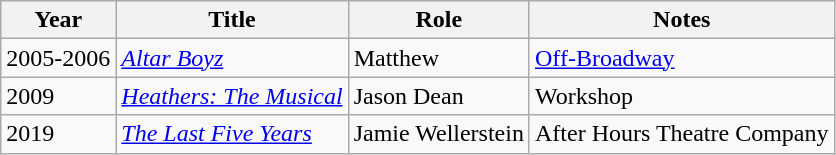<table class="wikitable sortable">
<tr>
<th>Year</th>
<th>Title</th>
<th>Role</th>
<th>Notes</th>
</tr>
<tr>
<td>2005-2006</td>
<td><em><a href='#'>Altar Boyz</a></em></td>
<td>Matthew</td>
<td><a href='#'>Off-Broadway</a></td>
</tr>
<tr>
<td>2009</td>
<td><em><a href='#'>Heathers: The Musical</a></em></td>
<td>Jason Dean</td>
<td>Workshop</td>
</tr>
<tr>
<td>2019</td>
<td><em><a href='#'>The Last Five Years</a></em></td>
<td>Jamie Wellerstein</td>
<td>After Hours Theatre Company</td>
</tr>
</table>
